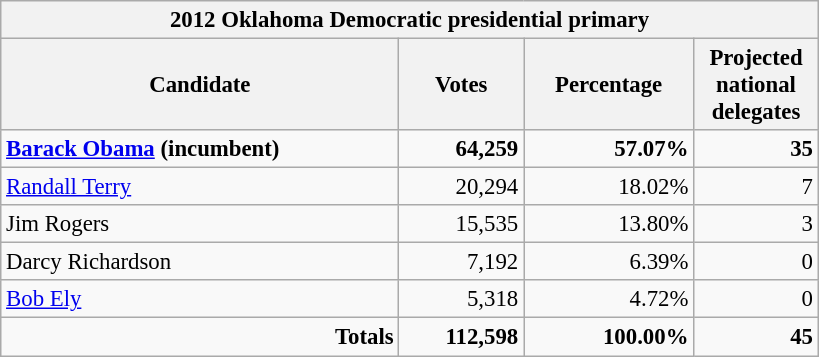<table class="wikitable" style="font-size: 95%; text-align:right;">
<tr>
<th colspan="4">2012 Oklahoma Democratic presidential primary</th>
</tr>
<tr>
<th style="width: 17em">Candidate</th>
<th style="width: 5em">Votes</th>
<th style="width: 7em">Percentage</th>
<th style="width: 5em">Projected national delegates</th>
</tr>
<tr align="right" >
<td align="left"> <strong><a href='#'>Barack Obama</a></strong> <strong>(incumbent)</strong></td>
<td><strong>64,259</strong></td>
<td><strong>57.07%</strong></td>
<td><strong>35</strong></td>
</tr>
<tr>
<td align="left"><a href='#'>Randall Terry</a></td>
<td>20,294</td>
<td>18.02%</td>
<td>7</td>
</tr>
<tr>
<td align="left">Jim Rogers</td>
<td>15,535</td>
<td>13.80%</td>
<td>3</td>
</tr>
<tr>
<td align="left">Darcy Richardson</td>
<td>7,192</td>
<td>6.39%</td>
<td>0</td>
</tr>
<tr>
<td style="text-align:left;"><a href='#'>Bob Ely</a></td>
<td>5,318</td>
<td>4.72%</td>
<td>0</td>
</tr>
<tr>
<td><strong>Totals</strong></td>
<td><strong>112,598</strong></td>
<td><strong>100.00%</strong></td>
<td><strong>45</strong></td>
</tr>
</table>
